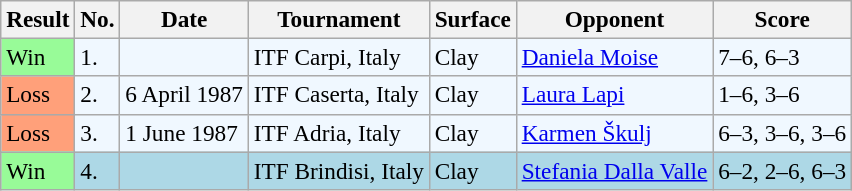<table class="sortable wikitable" style="font-size:97%;">
<tr>
<th>Result</th>
<th>No.</th>
<th>Date</th>
<th>Tournament</th>
<th>Surface</th>
<th>Opponent</th>
<th class="unsortable">Score</th>
</tr>
<tr style="background:#f0f8ff;">
<td style="background:#98fb98;">Win</td>
<td>1.</td>
<td></td>
<td>ITF Carpi, Italy</td>
<td>Clay</td>
<td> <a href='#'>Daniela Moise</a></td>
<td>7–6, 6–3</td>
</tr>
<tr style="background:#f0f8ff;">
<td style="background:#ffa07a;">Loss</td>
<td>2.</td>
<td>6 April 1987</td>
<td>ITF Caserta, Italy</td>
<td>Clay</td>
<td> <a href='#'>Laura Lapi</a></td>
<td>1–6, 3–6</td>
</tr>
<tr style="background:#f0f8ff;">
<td style="background:#ffa07a;">Loss</td>
<td>3.</td>
<td>1 June 1987</td>
<td>ITF Adria, Italy</td>
<td>Clay</td>
<td> <a href='#'>Karmen Škulj</a></td>
<td>6–3, 3–6, 3–6</td>
</tr>
<tr style="background:lightblue;">
<td style="background:#98fb98;">Win</td>
<td>4.</td>
<td></td>
<td>ITF Brindisi, Italy</td>
<td>Clay</td>
<td> <a href='#'>Stefania Dalla Valle</a></td>
<td>6–2, 2–6, 6–3</td>
</tr>
</table>
